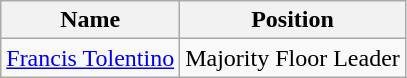<table class="wikitable">
<tr>
<th>Name</th>
<th>Position</th>
</tr>
<tr>
<td><a href='#'>Francis Tolentino</a></td>
<td>Majority Floor Leader</td>
</tr>
</table>
